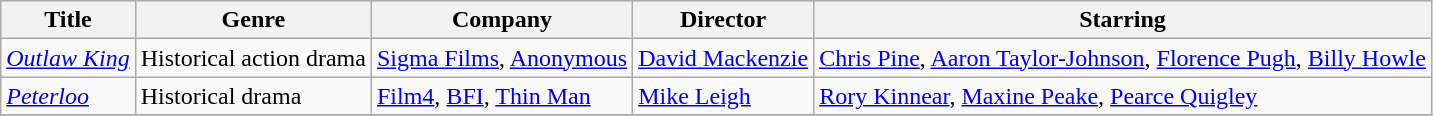<table class="wikitable unsortable">
<tr>
<th>Title</th>
<th>Genre</th>
<th>Company</th>
<th>Director</th>
<th>Starring</th>
</tr>
<tr>
<td><em><a href='#'>Outlaw King</a></em></td>
<td>Historical action drama</td>
<td><a href='#'>Sigma Films</a>, <a href='#'>Anonymous</a></td>
<td><a href='#'>David Mackenzie</a></td>
<td><a href='#'>Chris Pine</a>, <a href='#'>Aaron Taylor-Johnson</a>, <a href='#'>Florence Pugh</a>, <a href='#'>Billy Howle</a></td>
</tr>
<tr>
<td><em><a href='#'>Peterloo</a></em></td>
<td>Historical drama</td>
<td><a href='#'>Film4</a>, <a href='#'>BFI</a>, <a href='#'>Thin Man</a></td>
<td><a href='#'>Mike Leigh</a></td>
<td><a href='#'>Rory Kinnear</a>, <a href='#'>Maxine Peake</a>, <a href='#'>Pearce Quigley</a></td>
</tr>
<tr>
</tr>
</table>
